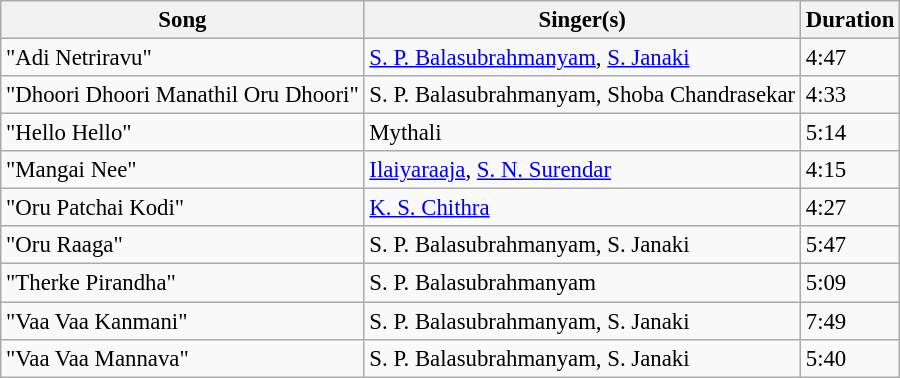<table class="wikitable" style="font-size:95%;">
<tr>
<th>Song</th>
<th>Singer(s)</th>
<th>Duration</th>
</tr>
<tr>
<td>"Adi Netriravu"</td>
<td><a href='#'>S. P. Balasubrahmanyam</a>, <a href='#'>S. Janaki</a></td>
<td>4:47</td>
</tr>
<tr>
<td>"Dhoori Dhoori Manathil Oru Dhoori"</td>
<td>S. P. Balasubrahmanyam, Shoba Chandrasekar</td>
<td>4:33</td>
</tr>
<tr>
<td>"Hello Hello"</td>
<td>Mythali</td>
<td>5:14</td>
</tr>
<tr>
<td>"Mangai Nee"</td>
<td><a href='#'>Ilaiyaraaja</a>, <a href='#'>S. N. Surendar</a></td>
<td>4:15</td>
</tr>
<tr>
<td>"Oru Patchai Kodi"</td>
<td><a href='#'>K. S. Chithra</a></td>
<td>4:27</td>
</tr>
<tr>
<td>"Oru Raaga"</td>
<td>S. P. Balasubrahmanyam, S. Janaki</td>
<td>5:47</td>
</tr>
<tr>
<td>"Therke Pirandha"</td>
<td>S. P. Balasubrahmanyam</td>
<td>5:09</td>
</tr>
<tr>
<td>"Vaa Vaa Kanmani"</td>
<td>S. P. Balasubrahmanyam, S. Janaki</td>
<td>7:49</td>
</tr>
<tr>
<td>"Vaa Vaa Mannava"</td>
<td>S. P. Balasubrahmanyam, S. Janaki</td>
<td>5:40</td>
</tr>
</table>
